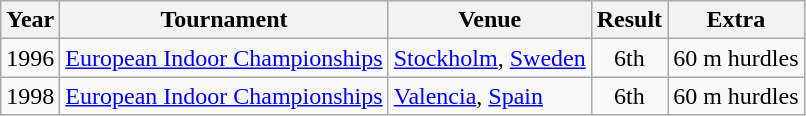<table class=wikitable>
<tr>
<th>Year</th>
<th>Tournament</th>
<th>Venue</th>
<th>Result</th>
<th>Extra</th>
</tr>
<tr>
<td>1996</td>
<td><a href='#'>European Indoor Championships</a></td>
<td><a href='#'>Stockholm</a>, <a href='#'>Sweden</a></td>
<td align="center">6th</td>
<td>60 m hurdles</td>
</tr>
<tr>
<td>1998</td>
<td><a href='#'>European Indoor Championships</a></td>
<td><a href='#'>Valencia</a>, <a href='#'>Spain</a></td>
<td align="center">6th</td>
<td>60 m hurdles</td>
</tr>
</table>
